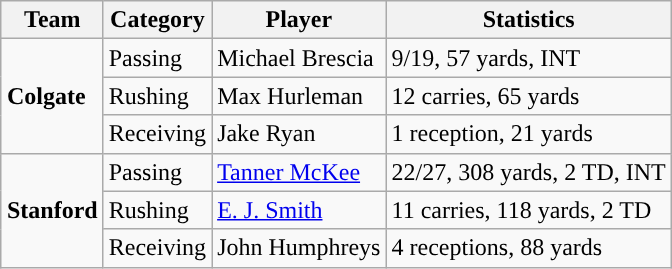<table class="wikitable" style="float: right;">
<tr>
<th>Team</th>
<th>Category</th>
<th>Player</th>
<th>Statistics</th>
</tr>
<tr>
<td rowspan=3><strong>Colgate</strong></td>
<td>Passing</td>
<td>Michael Brescia</td>
<td>9/19, 57 yards, INT</td>
</tr>
<tr>
<td>Rushing</td>
<td>Max Hurleman</td>
<td>12 carries, 65 yards</td>
</tr>
<tr>
<td>Receiving</td>
<td>Jake Ryan</td>
<td>1 reception, 21 yards</td>
</tr>
<tr>
<td rowspan=3><strong>Stanford</strong></td>
<td>Passing</td>
<td><a href='#'>Tanner McKee</a></td>
<td>22/27, 308 yards, 2 TD, INT</td>
</tr>
<tr>
<td>Rushing</td>
<td><a href='#'>E. J. Smith</a></td>
<td>11 carries, 118 yards, 2 TD</td>
</tr>
<tr>
<td>Receiving</td>
<td>John Humphreys</td>
<td>4 receptions, 88 yards</td>
</tr>
</table>
